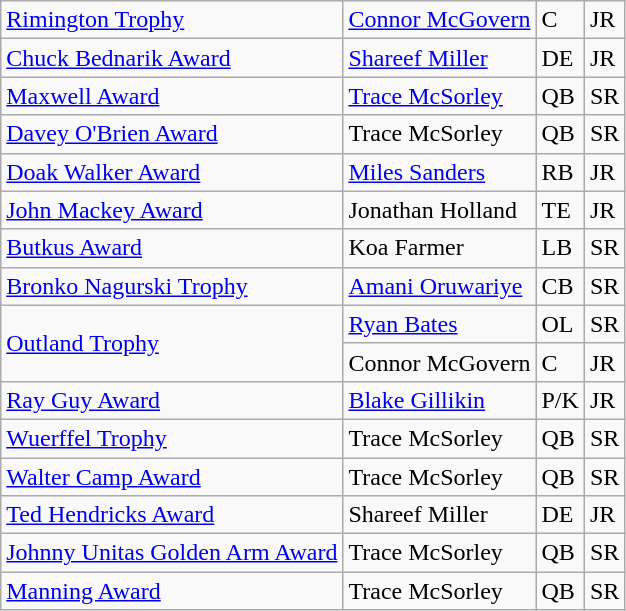<table class="wikitable">
<tr>
<td><a href='#'>Rimington Trophy</a></td>
<td><a href='#'>Connor McGovern</a></td>
<td>C</td>
<td>JR</td>
</tr>
<tr>
<td><a href='#'>Chuck Bednarik Award</a></td>
<td><a href='#'>Shareef Miller</a></td>
<td>DE</td>
<td>JR</td>
</tr>
<tr>
<td><a href='#'>Maxwell Award</a></td>
<td><a href='#'>Trace McSorley</a></td>
<td>QB</td>
<td>SR</td>
</tr>
<tr>
<td><a href='#'>Davey O'Brien Award</a></td>
<td>Trace McSorley</td>
<td>QB</td>
<td>SR</td>
</tr>
<tr>
<td><a href='#'>Doak Walker Award</a></td>
<td><a href='#'>Miles Sanders</a></td>
<td>RB</td>
<td>JR</td>
</tr>
<tr>
<td><a href='#'>John Mackey Award</a></td>
<td>Jonathan Holland</td>
<td>TE</td>
<td>JR</td>
</tr>
<tr>
<td><a href='#'>Butkus Award</a></td>
<td>Koa Farmer</td>
<td>LB</td>
<td>SR</td>
</tr>
<tr>
<td><a href='#'>Bronko Nagurski Trophy</a></td>
<td><a href='#'>Amani Oruwariye</a></td>
<td>CB</td>
<td>SR</td>
</tr>
<tr>
<td rowspan=2><a href='#'>Outland Trophy</a></td>
<td><a href='#'>Ryan Bates</a></td>
<td>OL</td>
<td>SR</td>
</tr>
<tr>
<td>Connor McGovern</td>
<td>C</td>
<td>JR</td>
</tr>
<tr>
<td><a href='#'>Ray Guy Award</a></td>
<td><a href='#'>Blake Gillikin</a></td>
<td>P/K</td>
<td>JR</td>
</tr>
<tr>
<td><a href='#'>Wuerffel Trophy</a></td>
<td>Trace McSorley</td>
<td>QB</td>
<td>SR</td>
</tr>
<tr>
<td><a href='#'>Walter Camp Award</a></td>
<td>Trace McSorley</td>
<td>QB</td>
<td>SR</td>
</tr>
<tr>
<td><a href='#'>Ted Hendricks Award</a></td>
<td>Shareef Miller</td>
<td>DE</td>
<td>JR</td>
</tr>
<tr>
<td><a href='#'>Johnny Unitas Golden Arm Award</a></td>
<td>Trace McSorley</td>
<td>QB</td>
<td>SR</td>
</tr>
<tr>
<td><a href='#'>Manning Award</a></td>
<td>Trace McSorley</td>
<td>QB</td>
<td>SR</td>
</tr>
</table>
